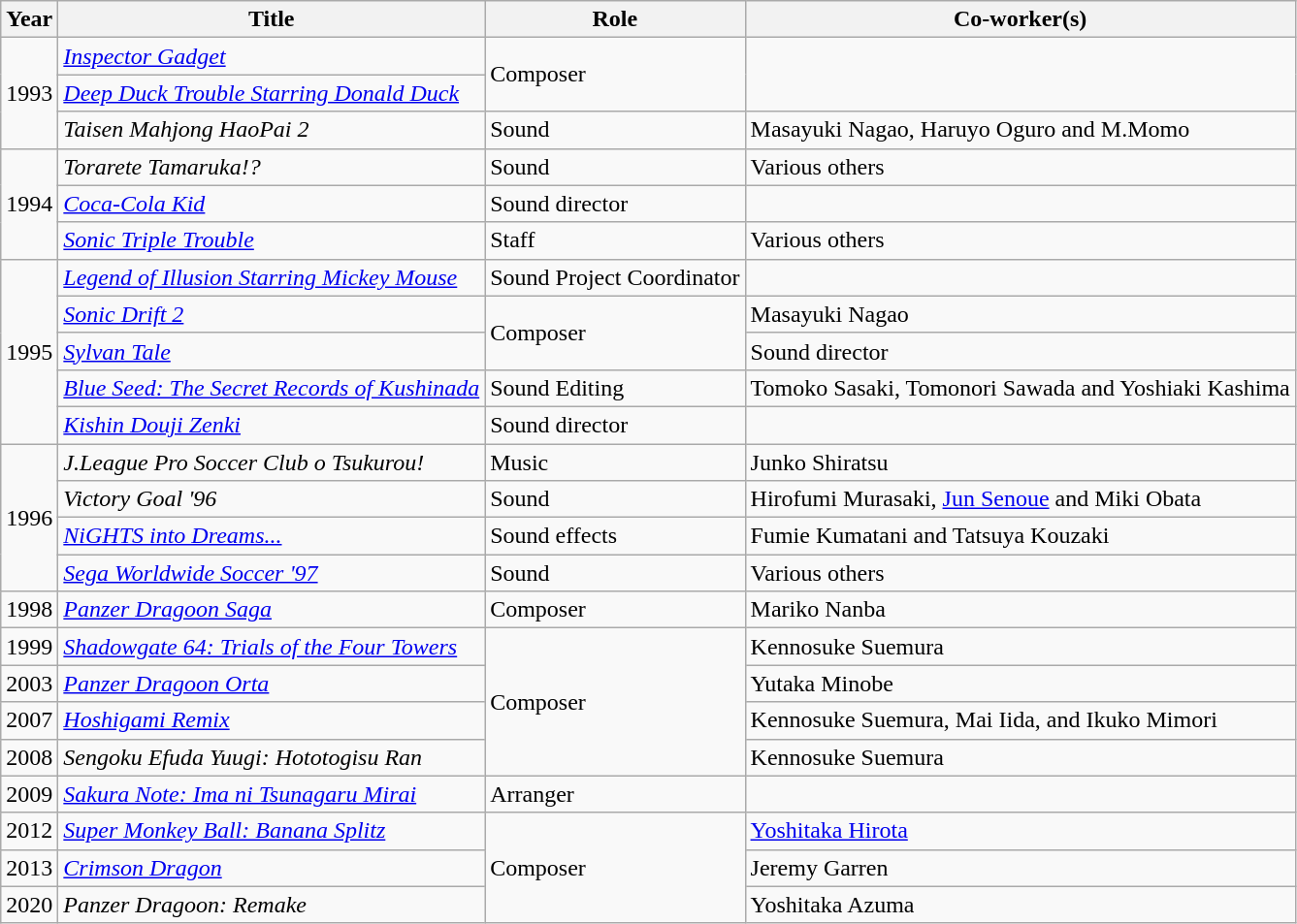<table class="wikitable sortable" width="auto">
<tr>
<th>Year</th>
<th>Title</th>
<th>Role</th>
<th>Co-worker(s)</th>
</tr>
<tr>
<td rowspan="3">1993</td>
<td><em><a href='#'>Inspector Gadget</a></em></td>
<td rowspan="2">Composer</td>
</tr>
<tr>
<td><em><a href='#'>Deep Duck Trouble Starring Donald Duck</a></em></td>
</tr>
<tr>
<td><em>Taisen Mahjong HaoPai 2</em></td>
<td>Sound</td>
<td>Masayuki Nagao, Haruyo Oguro and M.Momo</td>
</tr>
<tr>
<td rowspan="3">1994</td>
<td><em>Torarete Tamaruka!?</em></td>
<td>Sound</td>
<td>Various others</td>
</tr>
<tr>
<td><em><a href='#'>Coca-Cola Kid</a></em></td>
<td>Sound director</td>
</tr>
<tr>
<td><em><a href='#'>Sonic Triple Trouble</a></em></td>
<td>Staff</td>
<td>Various others</td>
</tr>
<tr>
<td rowspan="5">1995</td>
<td><em><a href='#'>Legend of Illusion Starring Mickey Mouse</a></em></td>
<td>Sound Project Coordinator</td>
</tr>
<tr>
<td><em><a href='#'>Sonic Drift 2</a></em></td>
<td rowspan="2">Composer</td>
<td>Masayuki Nagao</td>
</tr>
<tr>
<td><em><a href='#'>Sylvan Tale</a></em></td>
<td>Sound director</td>
</tr>
<tr>
<td><em><a href='#'>Blue Seed: The Secret Records of Kushinada</a></em></td>
<td>Sound Editing</td>
<td>Tomoko Sasaki, Tomonori Sawada and Yoshiaki Kashima</td>
</tr>
<tr>
<td><em><a href='#'>Kishin Douji Zenki</a></em></td>
<td>Sound director</td>
</tr>
<tr>
<td rowspan="4">1996</td>
<td><em>J.League Pro Soccer Club o Tsukurou!</em></td>
<td>Music</td>
<td>Junko Shiratsu</td>
</tr>
<tr>
<td><em>Victory Goal '96</em></td>
<td>Sound</td>
<td>Hirofumi Murasaki, <a href='#'>Jun Senoue</a> and Miki Obata</td>
</tr>
<tr>
<td><em><a href='#'>NiGHTS into Dreams...</a></em></td>
<td>Sound effects</td>
<td>Fumie Kumatani and Tatsuya Kouzaki</td>
</tr>
<tr>
<td><em><a href='#'>Sega Worldwide Soccer '97</a></em></td>
<td>Sound</td>
<td>Various others</td>
</tr>
<tr>
<td>1998</td>
<td><em><a href='#'>Panzer Dragoon Saga</a></em></td>
<td>Composer</td>
<td>Mariko Nanba</td>
</tr>
<tr>
<td>1999</td>
<td><em><a href='#'>Shadowgate 64: Trials of the Four Towers</a></em></td>
<td rowspan="4">Composer</td>
<td>Kennosuke Suemura</td>
</tr>
<tr>
<td>2003</td>
<td><em><a href='#'>Panzer Dragoon Orta</a></em></td>
<td>Yutaka Minobe</td>
</tr>
<tr>
<td>2007</td>
<td><em><a href='#'>Hoshigami Remix</a></em></td>
<td>Kennosuke Suemura, Mai Iida, and Ikuko Mimori</td>
</tr>
<tr>
<td>2008</td>
<td><em>Sengoku Efuda Yuugi: Hototogisu Ran</em></td>
<td>Kennosuke Suemura</td>
</tr>
<tr>
<td>2009</td>
<td><em><a href='#'>Sakura Note: Ima ni Tsunagaru Mirai</a></em></td>
<td>Arranger</td>
<td></td>
</tr>
<tr>
<td>2012</td>
<td><em><a href='#'>Super Monkey Ball: Banana Splitz</a></em></td>
<td rowspan="3">Composer</td>
<td><a href='#'>Yoshitaka Hirota</a></td>
</tr>
<tr>
<td>2013</td>
<td><em><a href='#'>Crimson Dragon</a></em></td>
<td>Jeremy Garren</td>
</tr>
<tr>
<td>2020</td>
<td><em>Panzer Dragoon: Remake</em></td>
<td>Yoshitaka Azuma</td>
</tr>
</table>
